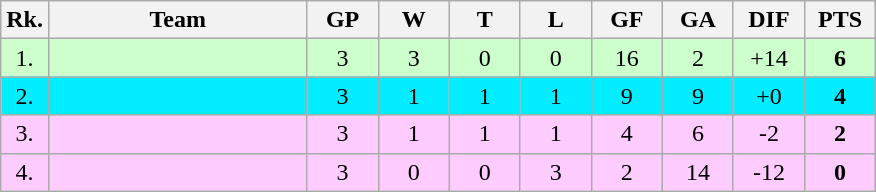<table class="wikitable" style="text-align:center;">
<tr>
<th width=20>Rk.</th>
<th width=165>Team</th>
<th width=40>GP</th>
<th width=40>W</th>
<th width=40>T</th>
<th width=40>L</th>
<th width=40>GF</th>
<th width=40>GA</th>
<th width=40>DIF</th>
<th width=40>PTS</th>
</tr>
<tr style="background:#ccffcc;">
<td>1.</td>
<td style="text-align:left;"></td>
<td>3</td>
<td>3</td>
<td>0</td>
<td>0</td>
<td>16</td>
<td>2</td>
<td>+14</td>
<td><strong>6</strong></td>
</tr>
<tr style="background:#00eeff;">
<td>2.</td>
<td style="text-align:left;"></td>
<td>3</td>
<td>1</td>
<td>1</td>
<td>1</td>
<td>9</td>
<td>9</td>
<td>+0</td>
<td><strong>4</strong></td>
</tr>
<tr style="background:#ffccff;">
<td>3.</td>
<td style="text-align:left;"></td>
<td>3</td>
<td>1</td>
<td>1</td>
<td>1</td>
<td>4</td>
<td>6</td>
<td>-2</td>
<td><strong>2</strong></td>
</tr>
<tr style="background:#ffccff;">
<td>4.</td>
<td style="text-align:left;"></td>
<td>3</td>
<td>0</td>
<td>0</td>
<td>3</td>
<td>2</td>
<td>14</td>
<td>-12</td>
<td><strong>0</strong></td>
</tr>
</table>
